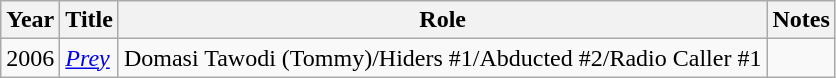<table class="wikitable plainrowheaders sortable" style="margin-right: 0;">
<tr>
<th scope="col">Year</th>
<th scope="col">Title</th>
<th scope="col">Role</th>
<th scope="col" class="unsortable">Notes</th>
</tr>
<tr>
<td>2006</td>
<td><a href='#'><em>Prey</em></a></td>
<td>Domasi Tawodi (Tommy)/Hiders #1/Abducted #2/Radio Caller #1</td>
<td></td>
</tr>
</table>
